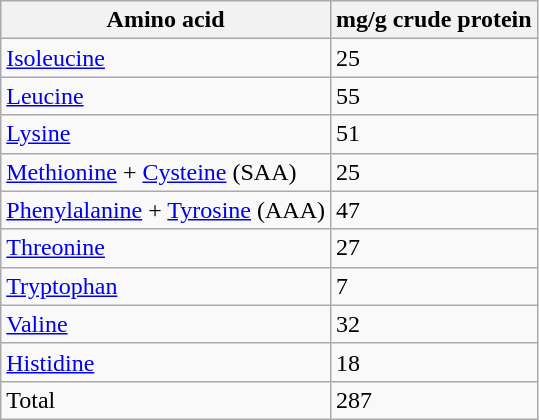<table class="wikitable">
<tr>
<th>Amino acid</th>
<th>mg/g crude protein</th>
</tr>
<tr>
<td><a href='#'>Isoleucine</a></td>
<td>25</td>
</tr>
<tr>
<td><a href='#'>Leucine</a></td>
<td>55</td>
</tr>
<tr>
<td><a href='#'>Lysine</a></td>
<td>51</td>
</tr>
<tr>
<td><a href='#'>Methionine</a> + <a href='#'>Cysteine</a> (SAA)</td>
<td>25</td>
</tr>
<tr>
<td><a href='#'>Phenylalanine</a> + <a href='#'>Tyrosine</a> (AAA)</td>
<td>47</td>
</tr>
<tr>
<td><a href='#'>Threonine</a></td>
<td>27</td>
</tr>
<tr>
<td><a href='#'>Tryptophan</a></td>
<td>7</td>
</tr>
<tr>
<td><a href='#'>Valine</a></td>
<td>32</td>
</tr>
<tr>
<td><a href='#'>Histidine</a></td>
<td>18</td>
</tr>
<tr>
<td>Total</td>
<td>287</td>
</tr>
</table>
